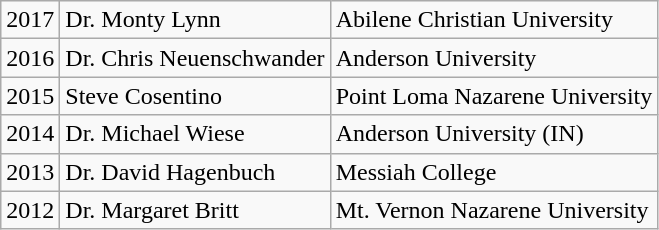<table class="wikitable">
<tr>
<td>2017</td>
<td>Dr. Monty Lynn</td>
<td>Abilene Christian University</td>
</tr>
<tr>
<td>2016</td>
<td>Dr. Chris Neuenschwander</td>
<td>Anderson University</td>
</tr>
<tr>
<td>2015</td>
<td>Steve Cosentino</td>
<td>Point Loma Nazarene University</td>
</tr>
<tr>
<td>2014</td>
<td>Dr. Michael Wiese</td>
<td>Anderson University (IN)</td>
</tr>
<tr>
<td>2013</td>
<td>Dr. David Hagenbuch</td>
<td>Messiah College</td>
</tr>
<tr>
<td>2012</td>
<td>Dr. Margaret Britt</td>
<td>Mt. Vernon Nazarene University</td>
</tr>
</table>
